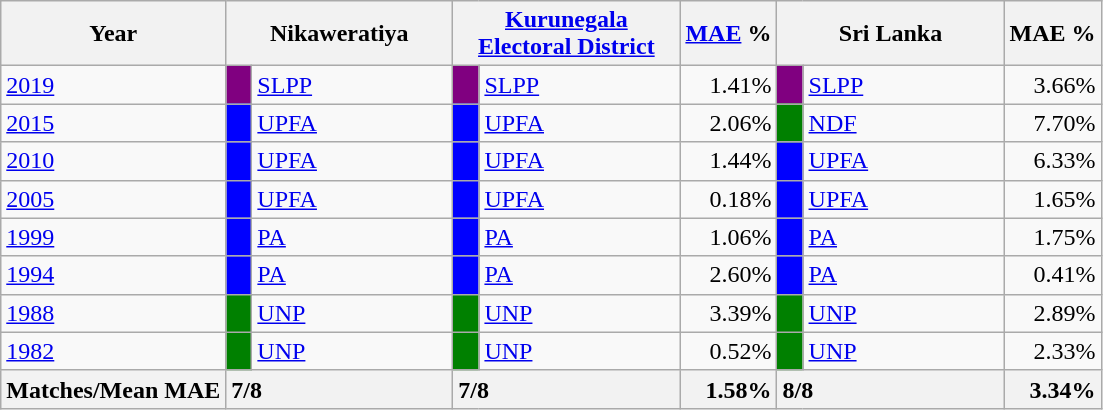<table class="wikitable">
<tr>
<th>Year</th>
<th colspan="2" width="144px">Nikaweratiya</th>
<th colspan="2" width="144px"><a href='#'>Kurunegala Electoral District</a></th>
<th><a href='#'>MAE</a> %</th>
<th colspan="2" width="144px">Sri Lanka</th>
<th>MAE %</th>
</tr>
<tr>
<td><a href='#'>2019</a></td>
<td style="background-color:purple;" width="10px"></td>
<td style="text-align:left;"><a href='#'>SLPP</a></td>
<td style="background-color:purple;" width="10px"></td>
<td style="text-align:left;"><a href='#'>SLPP</a></td>
<td style="text-align:right;">1.41%</td>
<td style="background-color:purple;" width="10px"></td>
<td style="text-align:left;"><a href='#'>SLPP</a></td>
<td style="text-align:right;">3.66%</td>
</tr>
<tr>
<td><a href='#'>2015</a></td>
<td style="background-color:blue;" width="10px"></td>
<td style="text-align:left;"><a href='#'>UPFA</a></td>
<td style="background-color:blue;" width="10px"></td>
<td style="text-align:left;"><a href='#'>UPFA</a></td>
<td style="text-align:right;">2.06%</td>
<td style="background-color:green;" width="10px"></td>
<td style="text-align:left;"><a href='#'>NDF</a></td>
<td style="text-align:right;">7.70%</td>
</tr>
<tr>
<td><a href='#'>2010</a></td>
<td style="background-color:blue;" width="10px"></td>
<td style="text-align:left;"><a href='#'>UPFA</a></td>
<td style="background-color:blue;" width="10px"></td>
<td style="text-align:left;"><a href='#'>UPFA</a></td>
<td style="text-align:right;">1.44%</td>
<td style="background-color:blue;" width="10px"></td>
<td style="text-align:left;"><a href='#'>UPFA</a></td>
<td style="text-align:right;">6.33%</td>
</tr>
<tr>
<td><a href='#'>2005</a></td>
<td style="background-color:blue;" width="10px"></td>
<td style="text-align:left;"><a href='#'>UPFA</a></td>
<td style="background-color:blue;" width="10px"></td>
<td style="text-align:left;"><a href='#'>UPFA</a></td>
<td style="text-align:right;">0.18%</td>
<td style="background-color:blue;" width="10px"></td>
<td style="text-align:left;"><a href='#'>UPFA</a></td>
<td style="text-align:right;">1.65%</td>
</tr>
<tr>
<td><a href='#'>1999</a></td>
<td style="background-color:blue;" width="10px"></td>
<td style="text-align:left;"><a href='#'>PA</a></td>
<td style="background-color:blue;" width="10px"></td>
<td style="text-align:left;"><a href='#'>PA</a></td>
<td style="text-align:right;">1.06%</td>
<td style="background-color:blue;" width="10px"></td>
<td style="text-align:left;"><a href='#'>PA</a></td>
<td style="text-align:right;">1.75%</td>
</tr>
<tr>
<td><a href='#'>1994</a></td>
<td style="background-color:blue;" width="10px"></td>
<td style="text-align:left;"><a href='#'>PA</a></td>
<td style="background-color:blue;" width="10px"></td>
<td style="text-align:left;"><a href='#'>PA</a></td>
<td style="text-align:right;">2.60%</td>
<td style="background-color:blue;" width="10px"></td>
<td style="text-align:left;"><a href='#'>PA</a></td>
<td style="text-align:right;">0.41%</td>
</tr>
<tr>
<td><a href='#'>1988</a></td>
<td style="background-color:green;" width="10px"></td>
<td style="text-align:left;"><a href='#'>UNP</a></td>
<td style="background-color:green;" width="10px"></td>
<td style="text-align:left;"><a href='#'>UNP</a></td>
<td style="text-align:right;">3.39%</td>
<td style="background-color:green;" width="10px"></td>
<td style="text-align:left;"><a href='#'>UNP</a></td>
<td style="text-align:right;">2.89%</td>
</tr>
<tr>
<td><a href='#'>1982</a></td>
<td style="background-color:green;" width="10px"></td>
<td style="text-align:left;"><a href='#'>UNP</a></td>
<td style="background-color:green;" width="10px"></td>
<td style="text-align:left;"><a href='#'>UNP</a></td>
<td style="text-align:right;">0.52%</td>
<td style="background-color:green;" width="10px"></td>
<td style="text-align:left;"><a href='#'>UNP</a></td>
<td style="text-align:right;">2.33%</td>
</tr>
<tr>
<th>Matches/Mean MAE</th>
<th style="text-align:left;"colspan="2" width="144px">7/8</th>
<th style="text-align:left;"colspan="2" width="144px">7/8</th>
<th style="text-align:right;">1.58%</th>
<th style="text-align:left;"colspan="2" width="144px">8/8</th>
<th style="text-align:right;">3.34%</th>
</tr>
</table>
